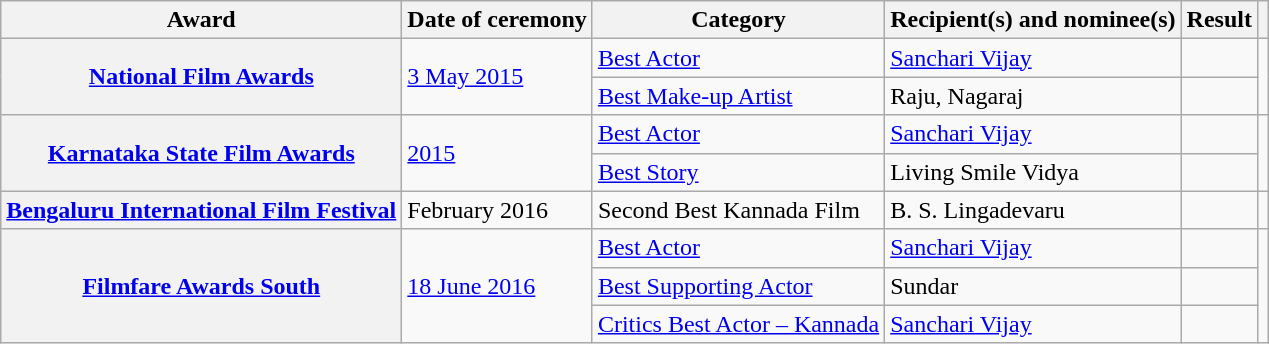<table class="wikitable plainrowheaders sortable">
<tr>
<th scope="col">Award</th>
<th scope="col">Date of ceremony</th>
<th scope="col">Category</th>
<th scope="col">Recipient(s) and nominee(s)</th>
<th scope="col">Result</th>
<th scope="col" class="unsortable"></th>
</tr>
<tr>
<th scope="row" rowspan="2"><a href='#'>National Film Awards</a></th>
<td rowspan="2"><a href='#'>3 May 2015</a></td>
<td><a href='#'>Best Actor</a></td>
<td><a href='#'>Sanchari Vijay</a></td>
<td></td>
<td rowspan="2"></td>
</tr>
<tr>
<td><a href='#'>Best Make-up Artist</a></td>
<td>Raju, Nagaraj</td>
<td></td>
</tr>
<tr>
<th scope="row" rowspan="2"><a href='#'>Karnataka State Film Awards</a></th>
<td rowspan="2"><a href='#'>2015</a></td>
<td><a href='#'>Best Actor</a></td>
<td><a href='#'>Sanchari Vijay</a></td>
<td></td>
<td rowspan="2"></td>
</tr>
<tr>
<td><a href='#'>Best Story</a></td>
<td>Living Smile Vidya</td>
<td></td>
</tr>
<tr>
<th scope="row"><a href='#'>Bengaluru International Film Festival</a></th>
<td>February 2016</td>
<td>Second Best Kannada Film</td>
<td>B. S. Lingadevaru</td>
<td></td>
<td></td>
</tr>
<tr>
<th scope="row" rowspan="3"><a href='#'>Filmfare Awards South</a></th>
<td rowspan="3"><a href='#'>18 June 2016</a></td>
<td><a href='#'>Best Actor</a></td>
<td><a href='#'>Sanchari Vijay</a></td>
<td></td>
<td rowspan="3"></td>
</tr>
<tr>
<td><a href='#'>Best Supporting Actor</a></td>
<td>Sundar</td>
<td></td>
</tr>
<tr>
<td><a href='#'>Critics Best Actor – Kannada</a></td>
<td><a href='#'>Sanchari Vijay</a></td>
<td></td>
</tr>
</table>
